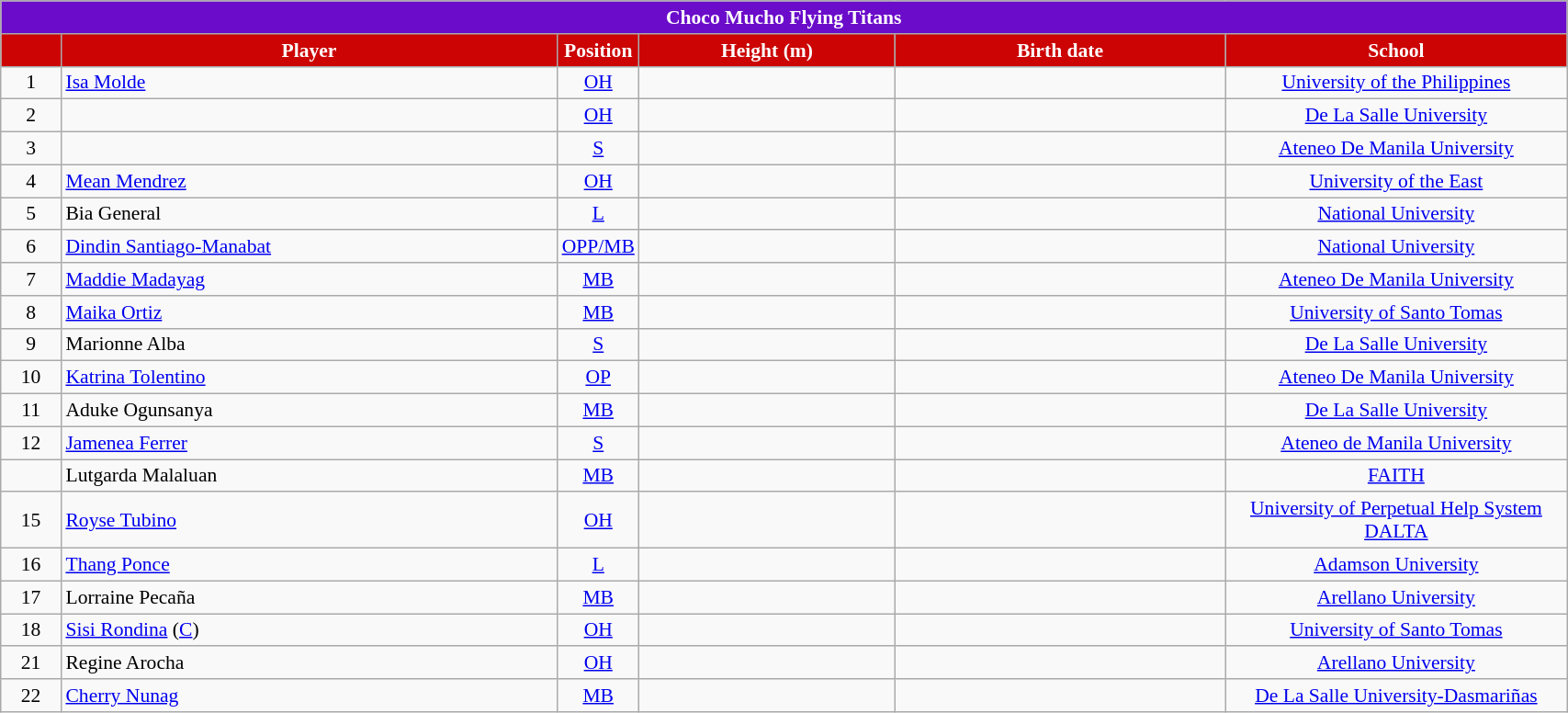<table class="wikitable sortable" style="text-align:center; width:90%; font-size:90%;">
<tr>
<th colspan="8" style= "background:#6B0CCA; color:white; text-align: center">Choco Mucho Flying Titans</th>
</tr>
<tr>
<th style="width:3em; background:#CC0404; color:white;"></th>
<th style="width:30em; background:#CC0404; color:white;">Player</th>
<th style="width:3em; background:#CC0404; color:white;">Position</th>
<th style="width:15em; background:#CC0404; color:white">Height (m)</th>
<th style="width:20em; background:#CC0404; color:white;">Birth date</th>
<th style="width:20em; background:#CC0404; color:white;">School</th>
</tr>
<tr>
<td align=center>1</td>
<td align=left> <a href='#'>Isa Molde</a></td>
<td><a href='#'>OH</a></td>
<td align=center></td>
<td align=right></td>
<td align=center><a href='#'>University of the Philippines</a></td>
</tr>
<tr>
<td align=center>2</td>
<td align=left> </td>
<td><a href='#'>OH</a></td>
<td align=center></td>
<td align=right></td>
<td align=center><a href='#'>De La Salle University</a></td>
</tr>
<tr>
<td align=center>3</td>
<td align=left> </td>
<td><a href='#'>S</a></td>
<td align=center></td>
<td align=right></td>
<td align=center><a href='#'>Ateneo De Manila University</a></td>
</tr>
<tr>
<td align=center>4</td>
<td align=left> <a href='#'>Mean Mendrez</a></td>
<td><a href='#'>OH</a></td>
<td align=center></td>
<td align=right></td>
<td align=center><a href='#'>University of the East</a></td>
</tr>
<tr>
<td align=center>5</td>
<td align=left> Bia General</td>
<td><a href='#'>L</a></td>
<td align=center></td>
<td align=right></td>
<td align=center><a href='#'>National University</a></td>
</tr>
<tr>
<td align=center>6</td>
<td align=left> <a href='#'>Dindin Santiago-Manabat</a></td>
<td><a href='#'>OPP/MB</a></td>
<td align=center></td>
<td align=right></td>
<td align=center><a href='#'>National University</a></td>
</tr>
<tr>
<td align=center>7</td>
<td align=left> <a href='#'>Maddie Madayag</a></td>
<td><a href='#'>MB</a></td>
<td align=center></td>
<td align=right></td>
<td align=center><a href='#'>Ateneo De Manila University</a></td>
</tr>
<tr>
<td align=center>8</td>
<td align=left> <a href='#'>Maika Ortiz</a></td>
<td><a href='#'>MB</a></td>
<td align=center></td>
<td align=right></td>
<td align=center><a href='#'>University of Santo Tomas</a></td>
</tr>
<tr>
<td align=center>9</td>
<td align=left> Marionne Alba</td>
<td><a href='#'>S</a></td>
<td align=center></td>
<td align=right></td>
<td align=center><a href='#'>De La Salle University</a></td>
</tr>
<tr>
<td align=center>10</td>
<td align=left>  <a href='#'>Katrina Tolentino</a></td>
<td><a href='#'>OP</a></td>
<td align=center></td>
<td align=right></td>
<td align=center><a href='#'>Ateneo De Manila University</a></td>
</tr>
<tr>
<td align=center>11</td>
<td align=left>  Aduke Ogunsanya</td>
<td><a href='#'>MB</a></td>
<td></td>
<td align=right></td>
<td><a href='#'>De La Salle University</a></td>
</tr>
<tr>
<td align=center>12</td>
<td align=left> <a href='#'>Jamenea Ferrer</a></td>
<td><a href='#'>S</a></td>
<td align=center></td>
<td align=right></td>
<td align=center><a href='#'>Ateneo de Manila University</a></td>
</tr>
<tr align=center>
<td></td>
<td align=left> Lutgarda Malaluan</td>
<td><a href='#'>MB</a></td>
<td></td>
<td align=right></td>
<td><a href='#'>FAITH</a></td>
</tr>
<tr>
<td align=center>15</td>
<td align=left> <a href='#'>Royse Tubino</a></td>
<td><a href='#'>OH</a></td>
<td align=center></td>
<td align=right></td>
<td align=center><a href='#'>University of Perpetual Help System DALTA</a></td>
</tr>
<tr>
<td align=center>16</td>
<td align=left> <a href='#'>Thang Ponce</a></td>
<td><a href='#'>L</a></td>
<td align=center></td>
<td align=right></td>
<td align=center><a href='#'>Adamson University</a></td>
</tr>
<tr>
<td align=center>17</td>
<td align=left> Lorraine Pecaña</td>
<td><a href='#'>MB</a></td>
<td align=center></td>
<td align=right></td>
<td align=center><a href='#'>Arellano University</a></td>
</tr>
<tr>
<td align=center>18</td>
<td align=left> <a href='#'>Sisi Rondina</a> (<a href='#'>C</a>)</td>
<td><a href='#'>OH</a></td>
<td align=center></td>
<td align=right></td>
<td align=center><a href='#'>University of Santo Tomas</a></td>
</tr>
<tr>
<td align=center>21</td>
<td align=left> Regine Arocha</td>
<td><a href='#'>OH</a></td>
<td align=center></td>
<td align=right></td>
<td align=center><a href='#'>Arellano University</a></td>
</tr>
<tr>
<td align=center>22</td>
<td align=left> <a href='#'>Cherry Nunag</a></td>
<td><a href='#'>MB</a></td>
<td align=center></td>
<td align=right></td>
<td align=center><a href='#'>De La Salle University-Dasmariñas</a></td>
</tr>
</table>
